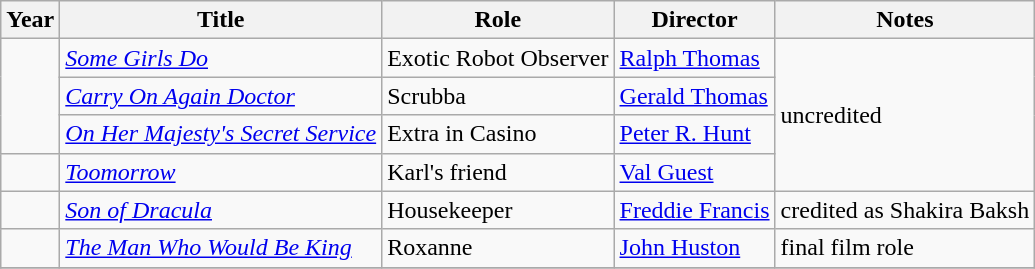<table class="wikitable sortable">
<tr>
<th>Year</th>
<th>Title</th>
<th>Role</th>
<th>Director</th>
<th class="unsortable">Notes</th>
</tr>
<tr>
<td rowspan="3"></td>
<td><em><a href='#'>Some Girls Do</a></em></td>
<td>Exotic Robot Observer</td>
<td><a href='#'>Ralph Thomas</a></td>
<td rowspan="4">uncredited</td>
</tr>
<tr>
<td><em><a href='#'>Carry On Again Doctor</a></em></td>
<td>Scrubba</td>
<td><a href='#'>Gerald Thomas</a></td>
</tr>
<tr>
<td><em><a href='#'>On Her Majesty's Secret Service</a></em></td>
<td>Extra in Casino</td>
<td><a href='#'>Peter R. Hunt</a></td>
</tr>
<tr>
<td></td>
<td><em><a href='#'>Toomorrow</a></em></td>
<td>Karl's friend</td>
<td><a href='#'>Val Guest</a></td>
</tr>
<tr>
<td></td>
<td><em><a href='#'>Son of Dracula</a></em></td>
<td>Housekeeper</td>
<td><a href='#'>Freddie Francis</a></td>
<td>credited as Shakira Baksh</td>
</tr>
<tr>
<td></td>
<td><em><a href='#'>The Man Who Would Be King</a></em></td>
<td>Roxanne</td>
<td><a href='#'>John Huston</a></td>
<td>final film role</td>
</tr>
<tr>
</tr>
</table>
